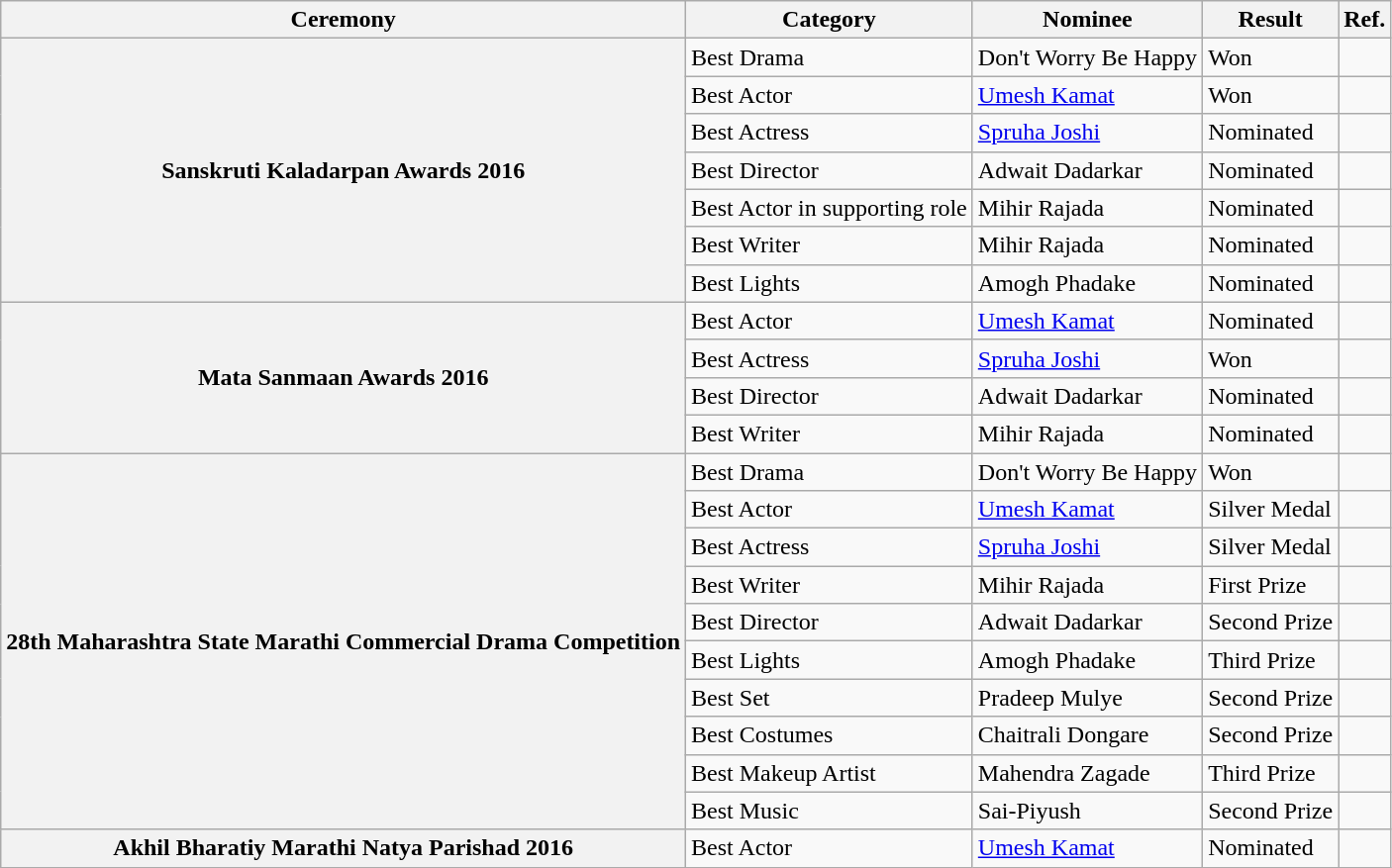<table class="wikitable">
<tr>
<th>Ceremony</th>
<th>Category</th>
<th>Nominee</th>
<th>Result</th>
<th class="unsortable">Ref.</th>
</tr>
<tr>
<th rowspan="7" scope="row">Sanskruti Kaladarpan Awards 2016</th>
<td>Best Drama</td>
<td>Don't Worry Be Happy</td>
<td>Won</td>
<td></td>
</tr>
<tr>
<td>Best Actor</td>
<td><a href='#'>Umesh Kamat</a></td>
<td>Won</td>
<td></td>
</tr>
<tr>
<td>Best Actress</td>
<td><a href='#'>Spruha Joshi</a></td>
<td>Nominated</td>
<td></td>
</tr>
<tr>
<td>Best Director</td>
<td>Adwait Dadarkar</td>
<td>Nominated</td>
<td></td>
</tr>
<tr>
<td>Best Actor in supporting role</td>
<td>Mihir Rajada</td>
<td>Nominated</td>
<td></td>
</tr>
<tr>
<td>Best Writer</td>
<td>Mihir Rajada</td>
<td>Nominated</td>
<td></td>
</tr>
<tr>
<td>Best Lights</td>
<td>Amogh Phadake</td>
<td>Nominated</td>
<td></td>
</tr>
<tr>
<th rowspan="4" scope="row">Mata Sanmaan Awards 2016</th>
<td>Best Actor</td>
<td><a href='#'>Umesh Kamat</a></td>
<td>Nominated</td>
<td></td>
</tr>
<tr>
<td>Best Actress</td>
<td><a href='#'>Spruha Joshi</a></td>
<td>Won</td>
<td></td>
</tr>
<tr>
<td>Best Director</td>
<td>Adwait Dadarkar</td>
<td>Nominated</td>
<td></td>
</tr>
<tr>
<td>Best Writer</td>
<td>Mihir Rajada</td>
<td>Nominated</td>
<td></td>
</tr>
<tr>
<th rowspan="10" scope="row">28th Maharashtra State Marathi Commercial Drama Competition</th>
<td>Best Drama</td>
<td>Don't Worry Be Happy</td>
<td>Won</td>
<td></td>
</tr>
<tr>
<td>Best Actor</td>
<td><a href='#'>Umesh Kamat</a></td>
<td>Silver Medal</td>
<td></td>
</tr>
<tr>
<td>Best Actress</td>
<td><a href='#'>Spruha Joshi</a></td>
<td>Silver Medal</td>
<td></td>
</tr>
<tr>
<td>Best Writer</td>
<td>Mihir Rajada</td>
<td>First Prize</td>
<td></td>
</tr>
<tr>
<td>Best Director</td>
<td>Adwait Dadarkar</td>
<td>Second Prize</td>
<td></td>
</tr>
<tr>
<td>Best Lights</td>
<td>Amogh Phadake</td>
<td>Third Prize</td>
<td></td>
</tr>
<tr>
<td>Best Set</td>
<td>Pradeep Mulye</td>
<td>Second Prize</td>
<td></td>
</tr>
<tr>
<td>Best Costumes</td>
<td>Chaitrali Dongare</td>
<td>Second Prize</td>
<td></td>
</tr>
<tr>
<td>Best Makeup Artist</td>
<td>Mahendra Zagade</td>
<td>Third Prize</td>
<td></td>
</tr>
<tr>
<td>Best Music</td>
<td>Sai-Piyush</td>
<td>Second Prize</td>
</tr>
<tr>
<th rowspan="1" scope="row">Akhil Bharatiy Marathi Natya Parishad 2016</th>
<td>Best Actor</td>
<td><a href='#'>Umesh Kamat</a></td>
<td>Nominated</td>
<td></td>
</tr>
</table>
